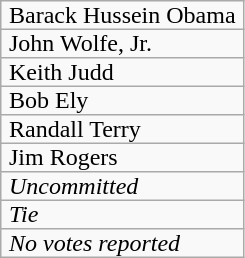<table class="wikitable">
<tr>
<td style="padding: 0 5px;"> Barack Hussein Obama</td>
</tr>
<tr>
<td style="padding: 0 5px;"> John Wolfe, Jr.</td>
</tr>
<tr>
<td style="padding: 0 5px;"> Keith Judd</td>
</tr>
<tr>
<td style="padding: 0 5px;"> Bob Ely</td>
</tr>
<tr>
<td style="padding: 0 5px;"> Randall Terry</td>
</tr>
<tr>
<td style="padding: 0 5px;"> Jim Rogers</td>
</tr>
<tr>
<td style="padding: 0 5px;"> <em>Uncommitted</em></td>
</tr>
<tr>
<td style="padding: 0 5px;"> <em>Tie</em></td>
</tr>
<tr>
<td style="padding: 0 5px;"> <em>No votes reported</em></td>
</tr>
</table>
